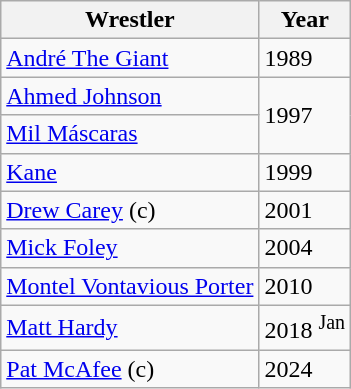<table class="wikitable sortable">
<tr>
<th>Wrestler</th>
<th data-sort-type="number">Year</th>
</tr>
<tr>
<td><a href='#'>André The Giant</a></td>
<td>1989</td>
</tr>
<tr>
<td><a href='#'>Ahmed Johnson</a></td>
<td rowspan="2">1997</td>
</tr>
<tr>
<td><a href='#'>Mil Máscaras</a></td>
</tr>
<tr>
<td><a href='#'>Kane</a></td>
<td>1999</td>
</tr>
<tr>
<td><a href='#'>Drew Carey</a> (c)</td>
<td>2001</td>
</tr>
<tr>
<td><a href='#'>Mick Foley</a></td>
<td>2004</td>
</tr>
<tr>
<td><a href='#'>Montel Vontavious Porter</a></td>
<td>2010</td>
</tr>
<tr>
<td><a href='#'>Matt Hardy</a></td>
<td>2018 <sup>Jan</sup></td>
</tr>
<tr>
<td><a href='#'>Pat McAfee</a> (c)</td>
<td>2024</td>
</tr>
</table>
